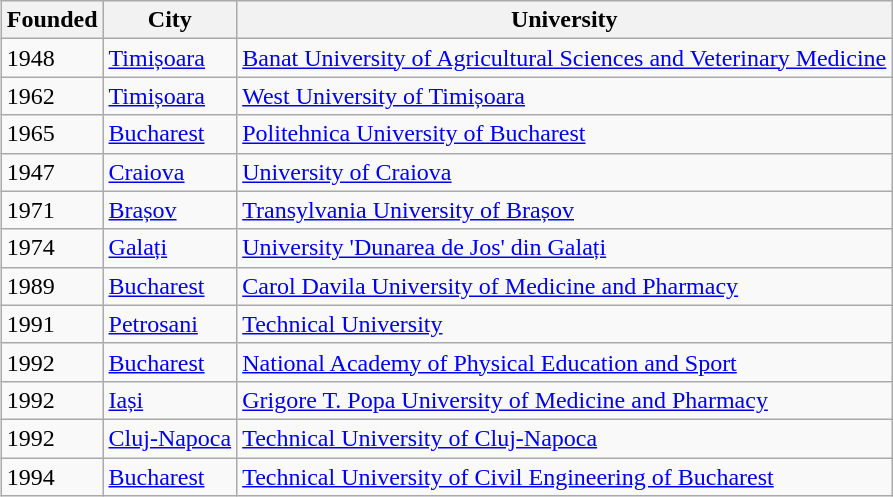<table class="wikitable sortable" style="margin:1px; border:1px solid #ccc;">
<tr style="text-align:left; vertical-align:top;" ">
<th>Founded</th>
<th>City</th>
<th>University</th>
</tr>
<tr>
<td>1948</td>
<td><a href='#'>Timișoara</a></td>
<td><a href='#'>Banat University of Agricultural Sciences and Veterinary Medicine</a></td>
</tr>
<tr>
<td>1962</td>
<td><a href='#'>Timișoara</a></td>
<td><a href='#'>West University of Timișoara</a></td>
</tr>
<tr>
<td>1965</td>
<td><a href='#'>Bucharest</a></td>
<td><a href='#'>Politehnica University of Bucharest</a></td>
</tr>
<tr>
<td>1947</td>
<td><a href='#'>Craiova</a></td>
<td><a href='#'>University of Craiova</a></td>
</tr>
<tr>
<td>1971</td>
<td><a href='#'>Brașov</a></td>
<td><a href='#'>Transylvania University of Brașov</a></td>
</tr>
<tr>
<td>1974</td>
<td><a href='#'>Galați</a></td>
<td><a href='#'>University 'Dunarea de Jos' din Galați</a></td>
</tr>
<tr>
<td>1989</td>
<td><a href='#'>Bucharest</a></td>
<td><a href='#'>Carol Davila University of Medicine and Pharmacy</a></td>
</tr>
<tr>
<td>1991</td>
<td><a href='#'>Petrosani</a></td>
<td><a href='#'>Technical University</a></td>
</tr>
<tr>
<td>1992</td>
<td><a href='#'>Bucharest</a></td>
<td><a href='#'>National Academy of Physical Education and Sport</a></td>
</tr>
<tr>
<td>1992</td>
<td><a href='#'>Iași</a></td>
<td><a href='#'>Grigore T. Popa University of Medicine and Pharmacy</a></td>
</tr>
<tr>
<td>1992</td>
<td><a href='#'>Cluj-Napoca</a></td>
<td><a href='#'>Technical University of Cluj-Napoca</a></td>
</tr>
<tr>
<td>1994</td>
<td><a href='#'>Bucharest</a></td>
<td><a href='#'>Technical University of Civil Engineering of Bucharest</a></td>
</tr>
</table>
